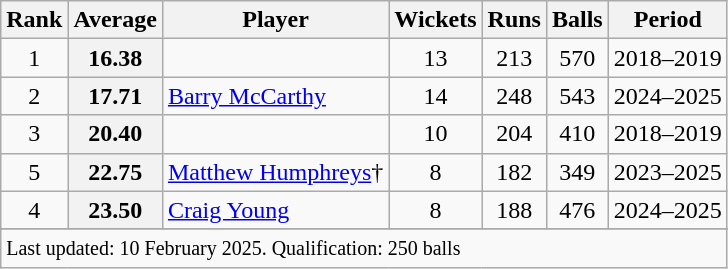<table class="wikitable plainrowheaders sortable">
<tr>
<th scope=col>Rank</th>
<th scope=col>Average</th>
<th scope=col>Player</th>
<th scope=col>Wickets</th>
<th scope=col>Runs</th>
<th scope=col>Balls</th>
<th scope=col>Period</th>
</tr>
<tr>
<td align=center>1</td>
<th scope=row style=text-align:center;>16.38</th>
<td></td>
<td align=center>13</td>
<td align=center>213</td>
<td align=center>570</td>
<td>2018–2019</td>
</tr>
<tr>
<td align="center">2</td>
<th scope="row" style="text-align:center;">17.71</th>
<td><a href='#'>Barry McCarthy</a></td>
<td align="center">14</td>
<td align="center">248</td>
<td align="center">543</td>
<td>2024–2025</td>
</tr>
<tr>
<td align="center">3</td>
<th scope="row" style="text-align:center;">20.40</th>
<td></td>
<td align="center">10</td>
<td align="center">204</td>
<td align="center">410</td>
<td>2018–2019</td>
</tr>
<tr>
<td align="center">5</td>
<th scope="row" style="text-align:center;">22.75</th>
<td><a href='#'>Matthew Humphreys</a>†</td>
<td align="center">8</td>
<td align="center">182</td>
<td align="center">349</td>
<td>2023–2025</td>
</tr>
<tr>
<td align="center">4</td>
<th scope="row" style="text-align:center;">23.50</th>
<td><a href='#'>Craig Young</a></td>
<td align="center">8</td>
<td align="center">188</td>
<td align="center">476</td>
<td>2024–2025</td>
</tr>
<tr>
</tr>
<tr class=sortbottom>
<td colspan=7><small> Last updated: 10 February 2025. Qualification: 250 balls</small></td>
</tr>
</table>
